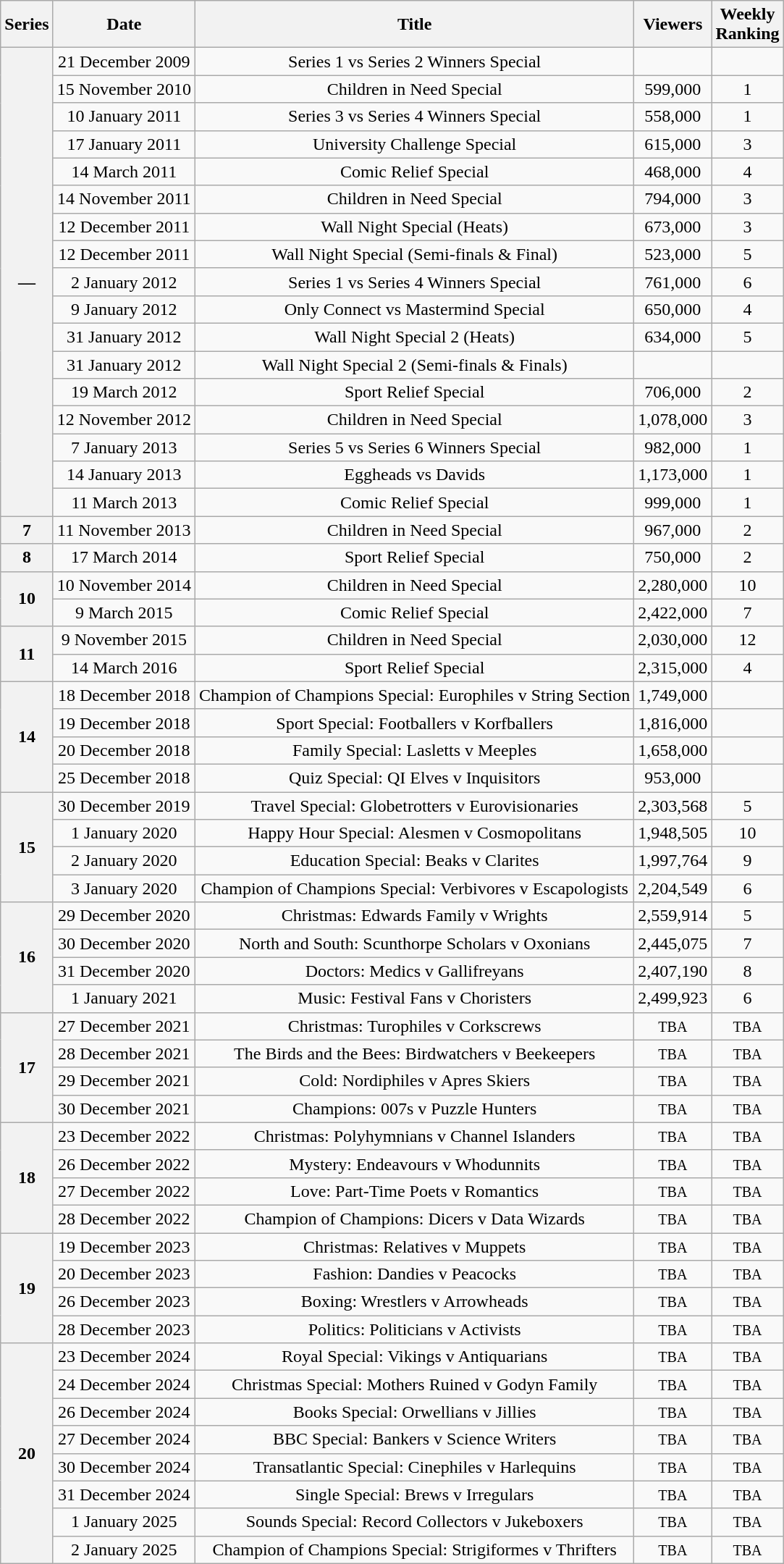<table class="wikitable" style="text-align:center;">
<tr>
<th>Series</th>
<th>Date</th>
<th>Title</th>
<th>Viewers</th>
<th scope="col" style="width: 50px;">Weekly Ranking</th>
</tr>
<tr>
<th rowspan="17">—</th>
<td>21 December 2009</td>
<td>Series 1 vs Series 2 Winners Special</td>
<td></td>
<td></td>
</tr>
<tr>
<td>15 November 2010</td>
<td>Children in Need Special</td>
<td>599,000</td>
<td>1</td>
</tr>
<tr>
<td>10 January 2011</td>
<td>Series 3 vs Series 4 Winners Special</td>
<td>558,000</td>
<td>1</td>
</tr>
<tr>
<td>17 January 2011</td>
<td>University Challenge Special</td>
<td>615,000</td>
<td>3</td>
</tr>
<tr>
<td>14 March 2011</td>
<td>Comic Relief Special</td>
<td>468,000</td>
<td>4</td>
</tr>
<tr>
<td>14 November 2011</td>
<td>Children in Need Special</td>
<td>794,000</td>
<td>3</td>
</tr>
<tr>
<td>12 December 2011</td>
<td>Wall Night Special (Heats)</td>
<td>673,000</td>
<td>3</td>
</tr>
<tr>
<td>12 December 2011</td>
<td>Wall Night Special (Semi-finals & Final)</td>
<td>523,000</td>
<td>5</td>
</tr>
<tr>
<td>2 January 2012</td>
<td>Series 1 vs Series 4 Winners Special</td>
<td>761,000</td>
<td>6</td>
</tr>
<tr>
<td>9 January 2012</td>
<td>Only Connect vs Mastermind Special</td>
<td>650,000</td>
<td>4</td>
</tr>
<tr>
<td>31 January 2012</td>
<td>Wall Night Special 2 (Heats)</td>
<td>634,000</td>
<td>5</td>
</tr>
<tr>
<td>31 January 2012</td>
<td>Wall Night Special 2 (Semi-finals & Finals)</td>
<td></td>
<td></td>
</tr>
<tr>
<td>19 March 2012</td>
<td>Sport Relief Special</td>
<td>706,000</td>
<td>2</td>
</tr>
<tr>
<td>12 November 2012</td>
<td>Children in Need Special</td>
<td>1,078,000</td>
<td>3</td>
</tr>
<tr>
<td>7 January 2013</td>
<td>Series 5 vs Series 6 Winners Special</td>
<td>982,000</td>
<td>1</td>
</tr>
<tr>
<td>14 January 2013</td>
<td>Eggheads vs Davids</td>
<td>1,173,000</td>
<td>1</td>
</tr>
<tr>
<td>11 March 2013</td>
<td>Comic Relief Special</td>
<td>999,000</td>
<td>1</td>
</tr>
<tr>
<th>7</th>
<td>11 November 2013</td>
<td>Children in Need Special</td>
<td>967,000</td>
<td>2</td>
</tr>
<tr>
<th>8</th>
<td>17 March 2014</td>
<td>Sport Relief Special</td>
<td>750,000</td>
<td>2</td>
</tr>
<tr>
<th rowspan="2">10</th>
<td>10 November 2014</td>
<td>Children in Need Special</td>
<td>2,280,000</td>
<td>10</td>
</tr>
<tr>
<td>9 March 2015</td>
<td>Comic Relief Special</td>
<td>2,422,000</td>
<td>7</td>
</tr>
<tr>
<th rowspan="2">11</th>
<td>9 November 2015</td>
<td>Children in Need Special</td>
<td>2,030,000</td>
<td>12</td>
</tr>
<tr>
<td>14 March 2016</td>
<td>Sport Relief Special</td>
<td>2,315,000</td>
<td>4</td>
</tr>
<tr>
<th rowspan="4">14</th>
<td>18 December 2018</td>
<td>Champion of Champions Special: Europhiles v String Section</td>
<td>1,749,000</td>
<td></td>
</tr>
<tr>
<td>19 December 2018</td>
<td>Sport Special: Footballers v Korfballers</td>
<td>1,816,000</td>
<td></td>
</tr>
<tr>
<td>20 December 2018</td>
<td>Family Special: Lasletts v Meeples</td>
<td>1,658,000</td>
<td></td>
</tr>
<tr>
<td>25 December 2018</td>
<td>Quiz Special: QI Elves v Inquisitors</td>
<td>953,000</td>
<td></td>
</tr>
<tr>
<th rowspan="4">15</th>
<td>30 December 2019</td>
<td>Travel Special: Globetrotters v Eurovisionaries </td>
<td>2,303,568</td>
<td>5</td>
</tr>
<tr>
<td>1 January 2020</td>
<td>Happy Hour Special: Alesmen v Cosmopolitans</td>
<td>1,948,505</td>
<td>10</td>
</tr>
<tr>
<td>2 January 2020</td>
<td>Education Special: Beaks v Clarites</td>
<td>1,997,764</td>
<td>9</td>
</tr>
<tr>
<td>3 January 2020</td>
<td>Champion of Champions Special: Verbivores v Escapologists</td>
<td>2,204,549</td>
<td>6</td>
</tr>
<tr>
<th rowspan="4">16</th>
<td>29 December 2020</td>
<td>Christmas: Edwards Family v Wrights</td>
<td>2,559,914</td>
<td>5</td>
</tr>
<tr>
<td>30 December 2020</td>
<td>North and South: Scunthorpe Scholars v Oxonians</td>
<td>2,445,075</td>
<td>7</td>
</tr>
<tr>
<td>31 December 2020</td>
<td>Doctors: Medics v Gallifreyans</td>
<td>2,407,190</td>
<td>8</td>
</tr>
<tr>
<td>1 January 2021</td>
<td>Music: Festival Fans v Choristers</td>
<td>2,499,923</td>
<td>6</td>
</tr>
<tr>
<th rowspan="4">17</th>
<td>27 December 2021</td>
<td>Christmas: Turophiles v Corkscrews</td>
<td><small>TBA</small></td>
<td><small>TBA</small></td>
</tr>
<tr>
<td>28 December 2021</td>
<td>The Birds and the Bees: Birdwatchers v Beekeepers</td>
<td><small>TBA</small></td>
<td><small>TBA</small></td>
</tr>
<tr>
<td>29 December 2021</td>
<td>Cold: Nordiphiles v Apres Skiers</td>
<td><small>TBA</small></td>
<td><small>TBA</small></td>
</tr>
<tr>
<td>30 December 2021</td>
<td>Champions: 007s v Puzzle Hunters</td>
<td><small>TBA</small></td>
<td><small>TBA</small></td>
</tr>
<tr>
<th rowspan="4">18</th>
<td>23 December 2022</td>
<td>Christmas: Polyhymnians v Channel Islanders</td>
<td><small>TBA</small></td>
<td><small>TBA</small></td>
</tr>
<tr>
<td>26 December 2022</td>
<td>Mystery: Endeavours v Whodunnits</td>
<td><small>TBA</small></td>
<td><small>TBA</small></td>
</tr>
<tr>
<td>27 December 2022</td>
<td>Love: Part-Time Poets v Romantics</td>
<td><small>TBA</small></td>
<td><small>TBA</small></td>
</tr>
<tr>
<td>28 December 2022</td>
<td>Champion of Champions: Dicers v Data Wizards</td>
<td><small>TBA</small></td>
<td><small>TBA</small></td>
</tr>
<tr>
<th rowspan="4">19</th>
<td>19 December 2023</td>
<td>Christmas: Relatives v Muppets</td>
<td><small>TBA</small></td>
<td><small>TBA</small></td>
</tr>
<tr>
<td>20 December 2023</td>
<td>Fashion: Dandies v Peacocks</td>
<td><small>TBA</small></td>
<td><small>TBA</small></td>
</tr>
<tr>
<td>26 December 2023</td>
<td>Boxing: Wrestlers v Arrowheads</td>
<td><small>TBA</small></td>
<td><small>TBA</small></td>
</tr>
<tr>
<td>28 December 2023</td>
<td>Politics: Politicians v Activists </td>
<td><small>TBA</small></td>
<td><small>TBA</small></td>
</tr>
<tr>
<th rowspan="8">20</th>
<td>23 December 2024</td>
<td>Royal Special: Vikings v Antiquarians</td>
<td><small>TBA</small></td>
<td><small>TBA</small></td>
</tr>
<tr>
<td>24 December 2024</td>
<td>Christmas Special: Mothers Ruined v Godyn Family</td>
<td><small>TBA</small></td>
<td><small>TBA</small></td>
</tr>
<tr>
<td>26 December 2024</td>
<td>Books Special: Orwellians v Jillies</td>
<td><small>TBA</small></td>
<td><small>TBA</small></td>
</tr>
<tr>
<td>27 December 2024</td>
<td>BBC Special: Bankers v Science Writers</td>
<td><small>TBA</small></td>
<td><small>TBA</small></td>
</tr>
<tr>
<td>30 December 2024</td>
<td>Transatlantic Special: Cinephiles v Harlequins</td>
<td><small>TBA</small></td>
<td><small>TBA</small></td>
</tr>
<tr>
<td>31 December 2024</td>
<td>Single Special: Brews v Irregulars</td>
<td><small>TBA</small></td>
<td><small>TBA</small></td>
</tr>
<tr>
<td>1 January 2025</td>
<td>Sounds Special: Record Collectors v Jukeboxers</td>
<td><small>TBA</small></td>
<td><small>TBA</small></td>
</tr>
<tr>
<td>2 January 2025</td>
<td>Champion of Champions Special: Strigiformes v Thrifters</td>
<td><small>TBA</small></td>
<td><small>TBA</small></td>
</tr>
</table>
